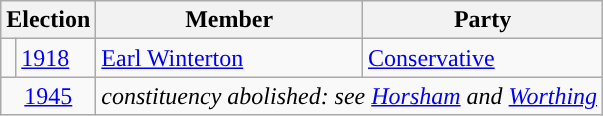<table class="wikitable">
<tr>
<th colspan="2">Election</th>
<th>Member</th>
<th>Party</th>
</tr>
<tr>
<td style="color:inherit;background-color: "></td>
<td><a href='#'>1918</a></td>
<td><a href='#'>Earl Winterton</a></td>
<td><a href='#'>Conservative</a></td>
</tr>
<tr>
<td colspan="2" align="center"><a href='#'>1945</a></td>
<td colspan="2"><em>constituency abolished: see <a href='#'>Horsham</a> and <a href='#'>Worthing</a></em></td>
</tr>
</table>
